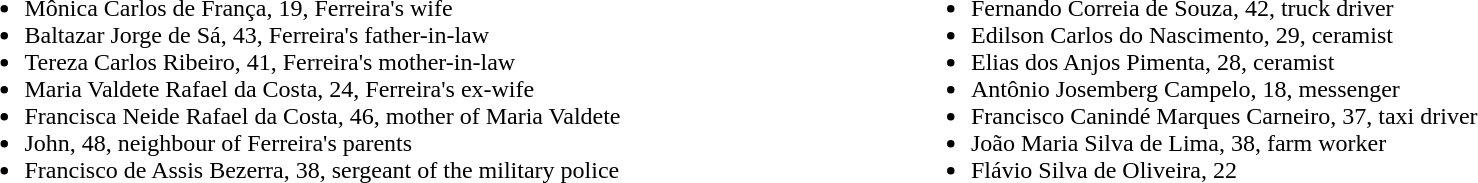<table style="background-color: transparent; width: 100%">
<tr>
<td width=50%" align="left" valign="top"><br><ul><li>Mônica Carlos de França, 19, Ferreira's wife</li><li>Baltazar Jorge de Sá, 43, Ferreira's father-in-law</li><li>Tereza Carlos Ribeiro, 41, Ferreira's mother-in-law</li><li>Maria Valdete Rafael da Costa, 24, Ferreira's ex-wife</li><li>Francisca Neide Rafael da Costa, 46, mother of Maria Valdete</li><li>John, 48, neighbour of Ferreira's parents</li><li>Francisco de Assis Bezerra, 38, sergeant of the military police</li></ul></td>
<td align="left" valign="top"><br><ul><li>Fernando Correia de Souza, 42, truck driver</li><li>Edilson Carlos do Nascimento, 29, ceramist</li><li>Elias dos Anjos Pimenta, 28, ceramist</li><li>Antônio Josemberg Campelo, 18, messenger</li><li>Francisco Canindé Marques Carneiro, 37, taxi driver</li><li>João Maria Silva de Lima, 38, farm worker</li><li>Flávio Silva de Oliveira, 22</li></ul></td>
</tr>
</table>
